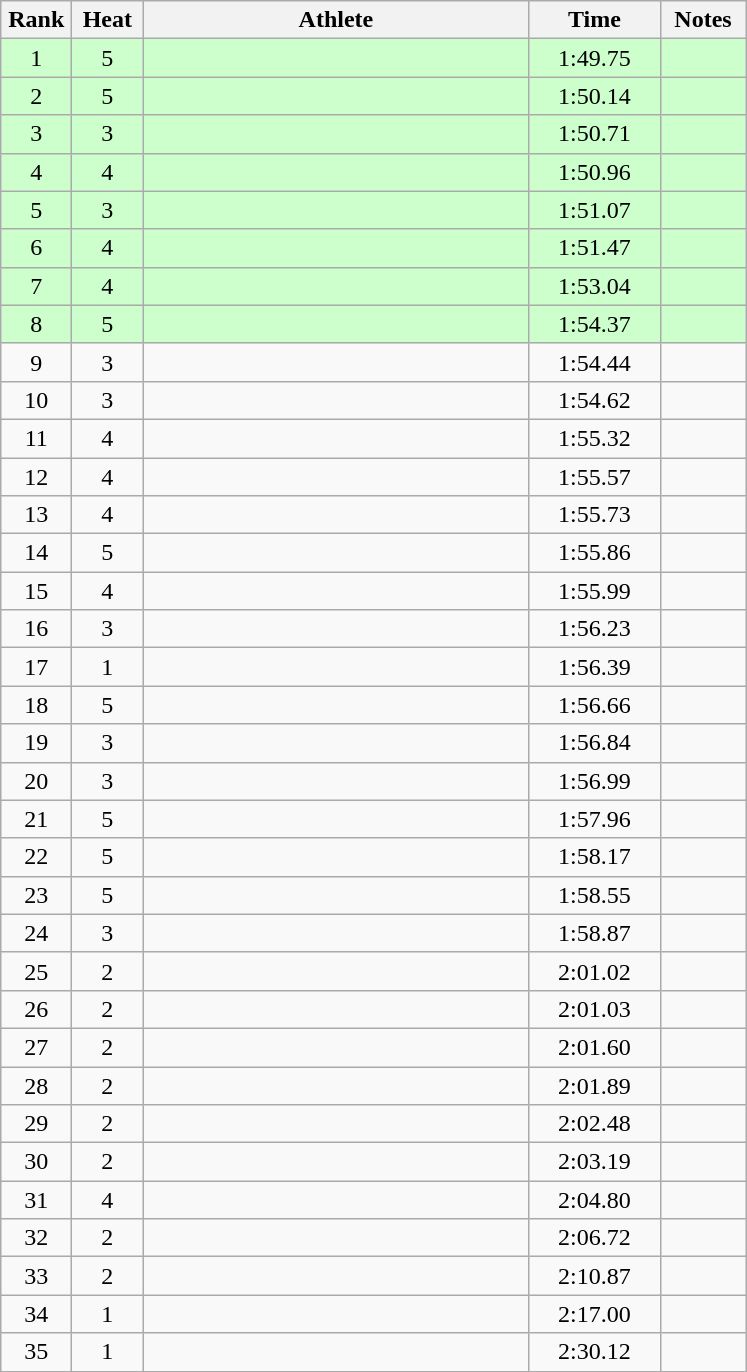<table class="wikitable" style="text-align:center">
<tr>
<th width=40>Rank</th>
<th width=40>Heat</th>
<th width=250>Athlete</th>
<th width=80>Time</th>
<th width=50>Notes</th>
</tr>
<tr bgcolor="ccffcc">
<td>1</td>
<td>5</td>
<td align=left></td>
<td>1:49.75</td>
<td></td>
</tr>
<tr bgcolor="ccffcc">
<td>2</td>
<td>5</td>
<td align=left></td>
<td>1:50.14</td>
<td></td>
</tr>
<tr bgcolor="ccffcc">
<td>3</td>
<td>3</td>
<td align=left></td>
<td>1:50.71</td>
<td></td>
</tr>
<tr bgcolor="ccffcc">
<td>4</td>
<td>4</td>
<td align=left></td>
<td>1:50.96</td>
<td></td>
</tr>
<tr bgcolor="ccffcc">
<td>5</td>
<td>3</td>
<td align=left></td>
<td>1:51.07</td>
<td></td>
</tr>
<tr bgcolor="ccffcc">
<td>6</td>
<td>4</td>
<td align=left></td>
<td>1:51.47</td>
<td></td>
</tr>
<tr bgcolor="ccffcc">
<td>7</td>
<td>4</td>
<td align=left></td>
<td>1:53.04</td>
<td></td>
</tr>
<tr bgcolor="ccffcc">
<td>8</td>
<td>5</td>
<td align=left></td>
<td>1:54.37</td>
<td></td>
</tr>
<tr>
<td>9</td>
<td>3</td>
<td align=left></td>
<td>1:54.44</td>
<td></td>
</tr>
<tr>
<td>10</td>
<td>3</td>
<td align=left></td>
<td>1:54.62</td>
<td></td>
</tr>
<tr>
<td>11</td>
<td>4</td>
<td align=left></td>
<td>1:55.32</td>
<td></td>
</tr>
<tr>
<td>12</td>
<td>4</td>
<td align=left></td>
<td>1:55.57</td>
<td></td>
</tr>
<tr>
<td>13</td>
<td>4</td>
<td align=left></td>
<td>1:55.73</td>
<td></td>
</tr>
<tr>
<td>14</td>
<td>5</td>
<td align=left></td>
<td>1:55.86</td>
<td></td>
</tr>
<tr>
<td>15</td>
<td>4</td>
<td align=left></td>
<td>1:55.99</td>
<td></td>
</tr>
<tr>
<td>16</td>
<td>3</td>
<td align=left></td>
<td>1:56.23</td>
<td></td>
</tr>
<tr>
<td>17</td>
<td>1</td>
<td align=left></td>
<td>1:56.39</td>
<td></td>
</tr>
<tr>
<td>18</td>
<td>5</td>
<td align=left></td>
<td>1:56.66</td>
<td></td>
</tr>
<tr>
<td>19</td>
<td>3</td>
<td align=left></td>
<td>1:56.84</td>
<td></td>
</tr>
<tr>
<td>20</td>
<td>3</td>
<td align=left></td>
<td>1:56.99</td>
<td></td>
</tr>
<tr>
<td>21</td>
<td>5</td>
<td align=left></td>
<td>1:57.96</td>
<td></td>
</tr>
<tr>
<td>22</td>
<td>5</td>
<td align=left></td>
<td>1:58.17</td>
<td></td>
</tr>
<tr>
<td>23</td>
<td>5</td>
<td align=left></td>
<td>1:58.55</td>
<td></td>
</tr>
<tr>
<td>24</td>
<td>3</td>
<td align=left></td>
<td>1:58.87</td>
<td></td>
</tr>
<tr>
<td>25</td>
<td>2</td>
<td align=left></td>
<td>2:01.02</td>
<td></td>
</tr>
<tr>
<td>26</td>
<td>2</td>
<td align=left></td>
<td>2:01.03</td>
<td></td>
</tr>
<tr>
<td>27</td>
<td>2</td>
<td align=left></td>
<td>2:01.60</td>
<td></td>
</tr>
<tr>
<td>28</td>
<td>2</td>
<td align=left></td>
<td>2:01.89</td>
<td></td>
</tr>
<tr>
<td>29</td>
<td>2</td>
<td align=left></td>
<td>2:02.48</td>
<td></td>
</tr>
<tr>
<td>30</td>
<td>2</td>
<td align=left></td>
<td>2:03.19</td>
<td></td>
</tr>
<tr>
<td>31</td>
<td>4</td>
<td align=left></td>
<td>2:04.80</td>
<td></td>
</tr>
<tr>
<td>32</td>
<td>2</td>
<td align=left></td>
<td>2:06.72</td>
<td></td>
</tr>
<tr>
<td>33</td>
<td>2</td>
<td align=left></td>
<td>2:10.87</td>
<td></td>
</tr>
<tr>
<td>34</td>
<td>1</td>
<td align=left></td>
<td>2:17.00</td>
<td></td>
</tr>
<tr>
<td>35</td>
<td>1</td>
<td align=left></td>
<td>2:30.12</td>
<td></td>
</tr>
</table>
